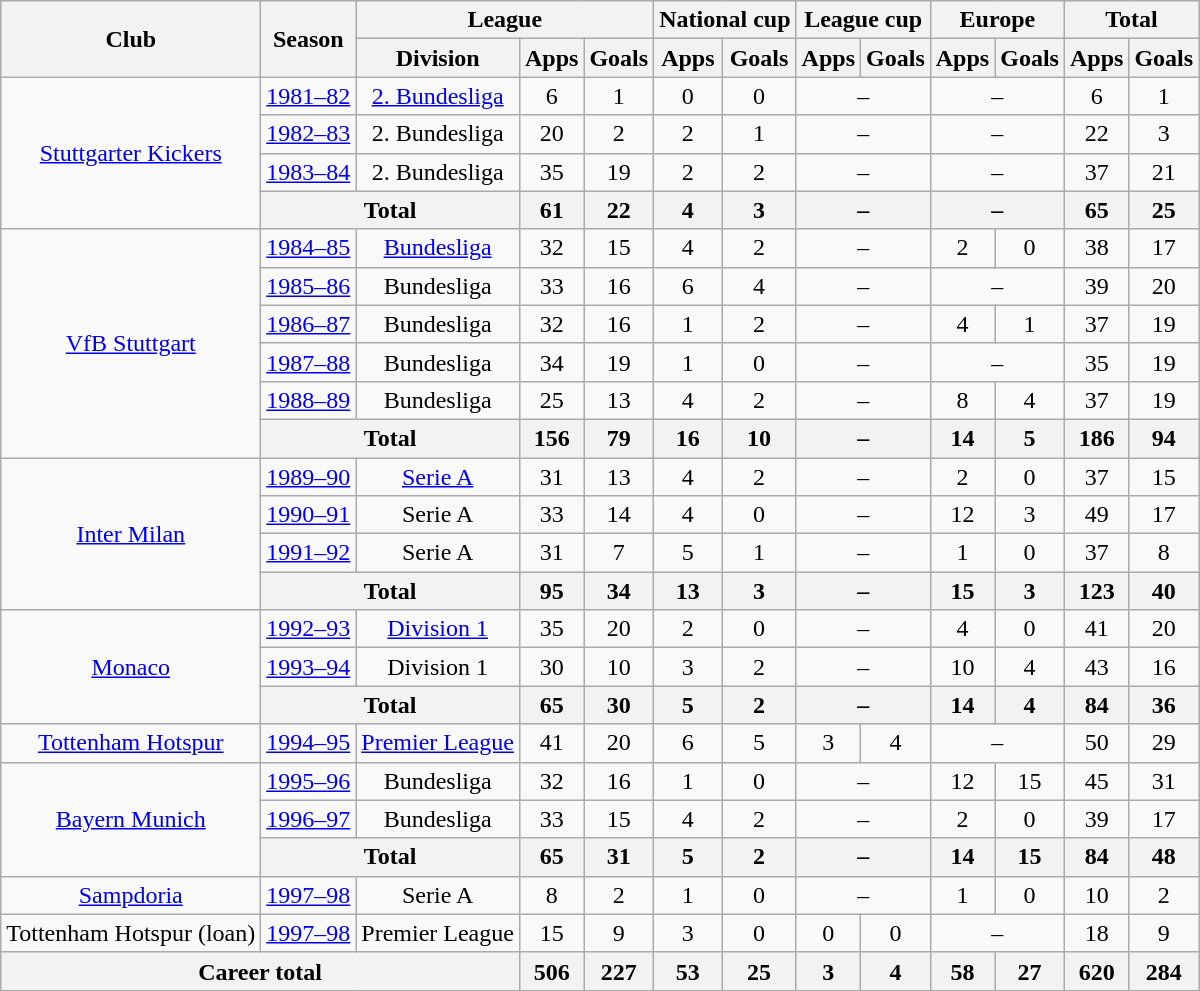<table class=wikitable style=text-align:center>
<tr>
<th rowspan="2">Club</th>
<th rowspan="2">Season</th>
<th colspan="3">League</th>
<th colspan="2">National cup</th>
<th colspan="2">League cup</th>
<th colspan="2">Europe</th>
<th colspan="2">Total</th>
</tr>
<tr>
<th>Division</th>
<th>Apps</th>
<th>Goals</th>
<th>Apps</th>
<th>Goals</th>
<th>Apps</th>
<th>Goals</th>
<th>Apps</th>
<th>Goals</th>
<th>Apps</th>
<th>Goals</th>
</tr>
<tr>
<td rowspan="4"><a href='#'>Stuttgarter Kickers</a></td>
<td><a href='#'>1981–82</a></td>
<td><a href='#'>2. Bundesliga</a></td>
<td>6</td>
<td>1</td>
<td>0</td>
<td>0</td>
<td colspan="2">–</td>
<td colspan="2">–</td>
<td>6</td>
<td>1</td>
</tr>
<tr>
<td><a href='#'>1982–83</a></td>
<td>2. Bundesliga</td>
<td>20</td>
<td>2</td>
<td>2</td>
<td>1</td>
<td colspan="2">–</td>
<td colspan="2">–</td>
<td>22</td>
<td>3</td>
</tr>
<tr>
<td><a href='#'>1983–84</a></td>
<td>2. Bundesliga</td>
<td>35</td>
<td>19</td>
<td>2</td>
<td>2</td>
<td colspan="2">–</td>
<td colspan="2">–</td>
<td>37</td>
<td>21</td>
</tr>
<tr>
<th colspan="2">Total</th>
<th>61</th>
<th>22</th>
<th>4</th>
<th>3</th>
<th colspan="2">–</th>
<th colspan="2">–</th>
<th>65</th>
<th>25</th>
</tr>
<tr>
<td rowspan="6"><a href='#'>VfB Stuttgart</a></td>
<td><a href='#'>1984–85</a></td>
<td><a href='#'>Bundesliga</a></td>
<td>32</td>
<td>15</td>
<td>4</td>
<td>2</td>
<td colspan="2">–</td>
<td>2</td>
<td>0</td>
<td>38</td>
<td>17</td>
</tr>
<tr>
<td><a href='#'>1985–86</a></td>
<td>Bundesliga</td>
<td>33</td>
<td>16</td>
<td>6</td>
<td>4</td>
<td colspan="2">–</td>
<td colspan="2">–</td>
<td>39</td>
<td>20</td>
</tr>
<tr>
<td><a href='#'>1986–87</a></td>
<td>Bundesliga</td>
<td>32</td>
<td>16</td>
<td>1</td>
<td>2</td>
<td colspan="2">–</td>
<td>4</td>
<td>1</td>
<td>37</td>
<td>19</td>
</tr>
<tr>
<td><a href='#'>1987–88</a></td>
<td>Bundesliga</td>
<td>34</td>
<td>19</td>
<td>1</td>
<td>0</td>
<td colspan="2">–</td>
<td colspan="2">–</td>
<td>35</td>
<td>19</td>
</tr>
<tr>
<td><a href='#'>1988–89</a></td>
<td>Bundesliga</td>
<td>25</td>
<td>13</td>
<td>4</td>
<td>2</td>
<td colspan="2">–</td>
<td>8</td>
<td>4</td>
<td>37</td>
<td>19</td>
</tr>
<tr>
<th colspan="2">Total</th>
<th>156</th>
<th>79</th>
<th>16</th>
<th>10</th>
<th colspan="2">–</th>
<th>14</th>
<th>5</th>
<th>186</th>
<th>94</th>
</tr>
<tr>
<td rowspan="4"><a href='#'>Inter Milan</a></td>
<td><a href='#'>1989–90</a></td>
<td><a href='#'>Serie A</a></td>
<td>31</td>
<td>13</td>
<td>4</td>
<td>2</td>
<td colspan="2">–</td>
<td>2</td>
<td>0</td>
<td>37</td>
<td>15</td>
</tr>
<tr>
<td><a href='#'>1990–91</a></td>
<td>Serie A</td>
<td>33</td>
<td>14</td>
<td>4</td>
<td>0</td>
<td colspan="2">–</td>
<td>12</td>
<td>3</td>
<td>49</td>
<td>17</td>
</tr>
<tr>
<td><a href='#'>1991–92</a></td>
<td>Serie A</td>
<td>31</td>
<td>7</td>
<td>5</td>
<td>1</td>
<td colspan="2">–</td>
<td>1</td>
<td>0</td>
<td>37</td>
<td>8</td>
</tr>
<tr>
<th colspan="2">Total</th>
<th>95</th>
<th>34</th>
<th>13</th>
<th>3</th>
<th colspan="2">–</th>
<th>15</th>
<th>3</th>
<th>123</th>
<th>40</th>
</tr>
<tr>
<td rowspan="3"><a href='#'>Monaco</a></td>
<td><a href='#'>1992–93</a></td>
<td><a href='#'>Division 1</a></td>
<td>35</td>
<td>20</td>
<td>2</td>
<td>0</td>
<td colspan="2">–</td>
<td>4</td>
<td>0</td>
<td>41</td>
<td>20</td>
</tr>
<tr>
<td><a href='#'>1993–94</a></td>
<td>Division 1</td>
<td>30</td>
<td>10</td>
<td>3</td>
<td>2</td>
<td colspan="2">–</td>
<td>10</td>
<td>4</td>
<td>43</td>
<td>16</td>
</tr>
<tr>
<th colspan="2">Total</th>
<th>65</th>
<th>30</th>
<th>5</th>
<th>2</th>
<th colspan="2">–</th>
<th>14</th>
<th>4</th>
<th>84</th>
<th>36</th>
</tr>
<tr>
<td><a href='#'>Tottenham Hotspur</a></td>
<td><a href='#'>1994–95</a></td>
<td><a href='#'>Premier League</a></td>
<td>41</td>
<td>20</td>
<td>6</td>
<td>5</td>
<td>3</td>
<td>4</td>
<td colspan="2">–</td>
<td>50</td>
<td>29</td>
</tr>
<tr>
<td rowspan="3"><a href='#'>Bayern Munich</a></td>
<td><a href='#'>1995–96</a></td>
<td>Bundesliga</td>
<td>32</td>
<td>16</td>
<td>1</td>
<td>0</td>
<td colspan="2">–</td>
<td>12</td>
<td>15</td>
<td>45</td>
<td>31</td>
</tr>
<tr>
<td><a href='#'>1996–97</a></td>
<td>Bundesliga</td>
<td>33</td>
<td>15</td>
<td>4</td>
<td>2</td>
<td colspan="2">–</td>
<td>2</td>
<td>0</td>
<td>39</td>
<td>17</td>
</tr>
<tr>
<th colspan="2">Total</th>
<th>65</th>
<th>31</th>
<th>5</th>
<th>2</th>
<th colspan="2">–</th>
<th>14</th>
<th>15</th>
<th>84</th>
<th>48</th>
</tr>
<tr>
<td><a href='#'>Sampdoria</a></td>
<td><a href='#'>1997–98</a></td>
<td>Serie A</td>
<td>8</td>
<td>2</td>
<td>1</td>
<td>0</td>
<td colspan="2">–</td>
<td>1</td>
<td>0</td>
<td>10</td>
<td>2</td>
</tr>
<tr>
<td>Tottenham Hotspur (loan)</td>
<td><a href='#'>1997–98</a></td>
<td>Premier League</td>
<td>15</td>
<td>9</td>
<td>3</td>
<td>0</td>
<td>0</td>
<td>0</td>
<td colspan="2">–</td>
<td>18</td>
<td>9</td>
</tr>
<tr>
<th colspan="3">Career total</th>
<th>506</th>
<th>227</th>
<th>53</th>
<th>25</th>
<th>3</th>
<th>4</th>
<th>58</th>
<th>27</th>
<th>620</th>
<th>284</th>
</tr>
</table>
